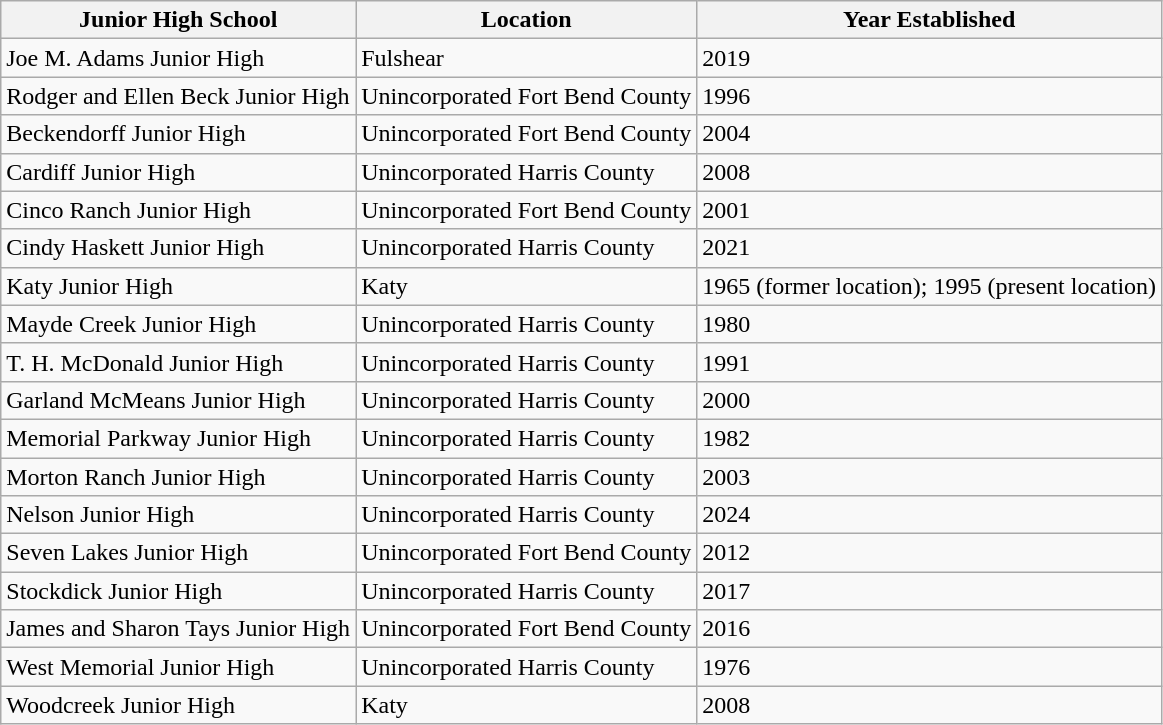<table class="wikitable sortable">
<tr>
<th>Junior High School</th>
<th>Location</th>
<th>Year Established</th>
</tr>
<tr>
<td>Joe M. Adams Junior High</td>
<td>Fulshear</td>
<td>2019</td>
</tr>
<tr>
<td>Rodger and Ellen Beck Junior High</td>
<td>Unincorporated Fort Bend County</td>
<td>1996</td>
</tr>
<tr>
<td>Beckendorff Junior High</td>
<td>Unincorporated Fort Bend County</td>
<td>2004</td>
</tr>
<tr>
<td>Cardiff Junior High</td>
<td>Unincorporated Harris County</td>
<td>2008</td>
</tr>
<tr>
<td>Cinco Ranch Junior High</td>
<td>Unincorporated Fort Bend County</td>
<td>2001</td>
</tr>
<tr>
<td>Cindy Haskett Junior High</td>
<td>Unincorporated Harris County</td>
<td>2021</td>
</tr>
<tr>
<td>Katy Junior High</td>
<td>Katy</td>
<td>1965 (former location); 1995 (present location)</td>
</tr>
<tr>
<td>Mayde Creek Junior High</td>
<td>Unincorporated Harris County</td>
<td>1980</td>
</tr>
<tr>
<td>T. H. McDonald Junior High</td>
<td>Unincorporated Harris County</td>
<td>1991</td>
</tr>
<tr>
<td>Garland McMeans Junior High</td>
<td>Unincorporated Harris County</td>
<td>2000</td>
</tr>
<tr>
<td>Memorial Parkway Junior High</td>
<td>Unincorporated Harris County</td>
<td>1982</td>
</tr>
<tr>
<td>Morton Ranch Junior High</td>
<td>Unincorporated Harris County</td>
<td>2003</td>
</tr>
<tr>
<td>Nelson Junior High</td>
<td>Unincorporated Harris County</td>
<td>2024</td>
</tr>
<tr>
<td>Seven Lakes Junior High</td>
<td>Unincorporated Fort Bend County</td>
<td>2012</td>
</tr>
<tr>
<td>Stockdick Junior High</td>
<td>Unincorporated Harris County</td>
<td>2017</td>
</tr>
<tr>
<td>James and Sharon Tays Junior High</td>
<td>Unincorporated Fort Bend County</td>
<td>2016</td>
</tr>
<tr>
<td>West Memorial Junior High</td>
<td>Unincorporated Harris County</td>
<td>1976</td>
</tr>
<tr>
<td>Woodcreek Junior High</td>
<td>Katy</td>
<td>2008</td>
</tr>
</table>
